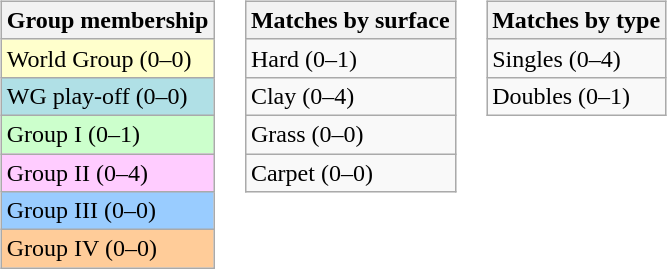<table>
<tr valign=top>
<td><br><table class=wikitable>
<tr>
<th>Group membership</th>
</tr>
<tr bgcolor=#FFFFCC>
<td>World Group (0–0)</td>
</tr>
<tr style="background:#B0E0E6;">
<td>WG play-off (0–0)</td>
</tr>
<tr bgcolor=#CCFFCC>
<td>Group I (0–1)</td>
</tr>
<tr bgcolor=#FFCCFF>
<td>Group II (0–4)</td>
</tr>
<tr bgcolor=#99CCFF>
<td>Group III (0–0)</td>
</tr>
<tr bgcolor=#FFCC99>
<td>Group IV (0–0)</td>
</tr>
</table>
</td>
<td><br><table class=wikitable>
<tr>
<th>Matches by surface</th>
</tr>
<tr>
<td>Hard (0–1)</td>
</tr>
<tr>
<td>Clay (0–4)</td>
</tr>
<tr>
<td>Grass (0–0)</td>
</tr>
<tr>
<td>Carpet (0–0)</td>
</tr>
</table>
</td>
<td><br><table class=wikitable>
<tr>
<th>Matches by type</th>
</tr>
<tr>
<td>Singles (0–4)</td>
</tr>
<tr>
<td>Doubles (0–1)</td>
</tr>
</table>
</td>
</tr>
</table>
